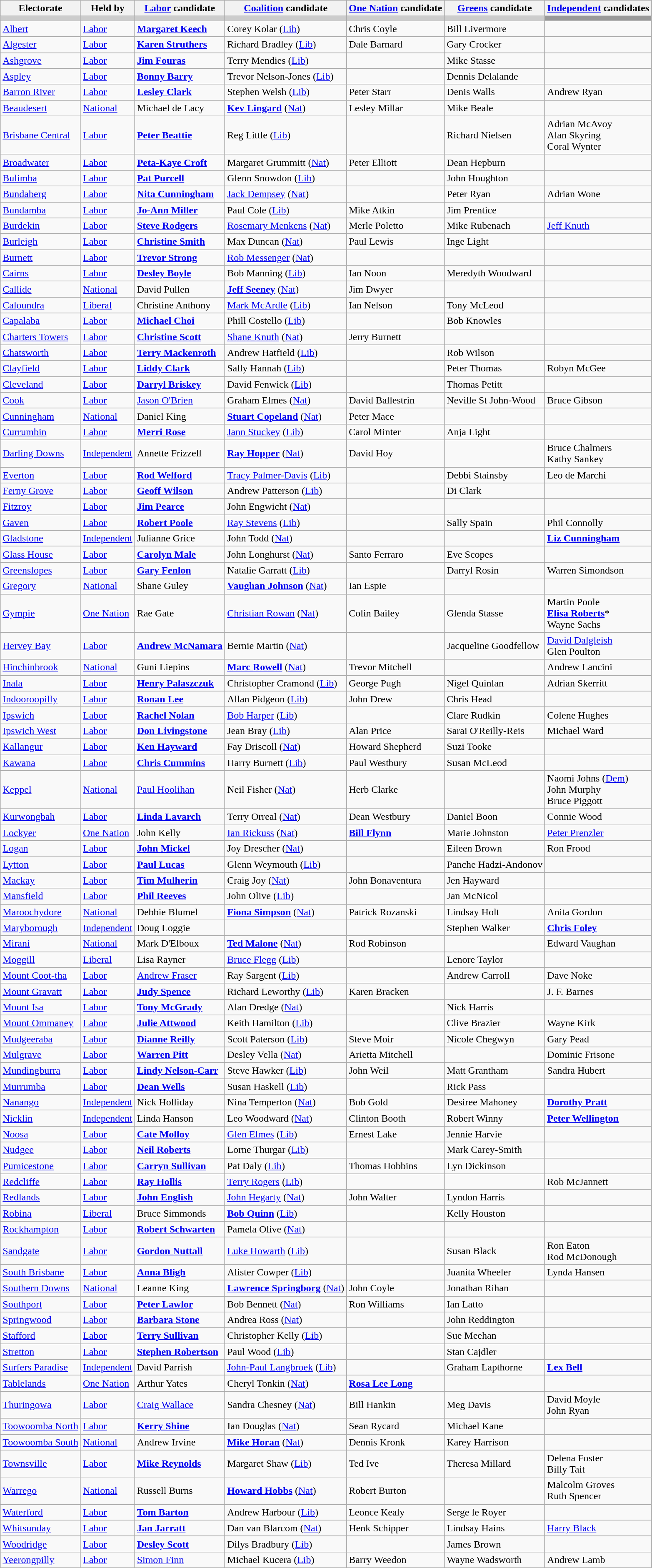<table class="wikitable">
<tr>
<th>Electorate</th>
<th>Held by</th>
<th><a href='#'>Labor</a> candidate</th>
<th><a href='#'>Coalition</a> candidate</th>
<th><a href='#'>One Nation</a> candidate</th>
<th><a href='#'>Greens</a> candidate</th>
<th><a href='#'>Independent</a> candidates</th>
</tr>
<tr bgcolor="#cccccc">
<td></td>
<td></td>
<td></td>
<td></td>
<td></td>
<td></td>
<td bgcolor="#999999"></td>
</tr>
<tr>
<td><a href='#'>Albert</a></td>
<td><a href='#'>Labor</a></td>
<td><strong><a href='#'>Margaret Keech</a></strong></td>
<td>Corey Kolar (<a href='#'>Lib</a>)</td>
<td>Chris Coyle</td>
<td>Bill Livermore</td>
<td></td>
</tr>
<tr>
<td><a href='#'>Algester</a></td>
<td><a href='#'>Labor</a></td>
<td><strong><a href='#'>Karen Struthers</a></strong></td>
<td>Richard Bradley (<a href='#'>Lib</a>)</td>
<td>Dale Barnard</td>
<td>Gary Crocker</td>
<td></td>
</tr>
<tr>
<td><a href='#'>Ashgrove</a></td>
<td><a href='#'>Labor</a></td>
<td><strong><a href='#'>Jim Fouras</a></strong></td>
<td>Terry Mendies (<a href='#'>Lib</a>)</td>
<td></td>
<td>Mike Stasse</td>
<td></td>
</tr>
<tr>
<td><a href='#'>Aspley</a></td>
<td><a href='#'>Labor</a></td>
<td><strong><a href='#'>Bonny Barry</a></strong></td>
<td>Trevor Nelson-Jones (<a href='#'>Lib</a>)</td>
<td></td>
<td>Dennis Delalande</td>
<td></td>
</tr>
<tr>
<td><a href='#'>Barron River</a></td>
<td><a href='#'>Labor</a></td>
<td><strong><a href='#'>Lesley Clark</a></strong></td>
<td>Stephen Welsh (<a href='#'>Lib</a>)</td>
<td>Peter Starr</td>
<td>Denis Walls</td>
<td>Andrew Ryan</td>
</tr>
<tr>
<td><a href='#'>Beaudesert</a></td>
<td><a href='#'>National</a></td>
<td>Michael de Lacy</td>
<td><strong><a href='#'>Kev Lingard</a></strong> (<a href='#'>Nat</a>)</td>
<td>Lesley Millar</td>
<td>Mike Beale</td>
<td></td>
</tr>
<tr>
<td><a href='#'>Brisbane Central</a></td>
<td><a href='#'>Labor</a></td>
<td><strong><a href='#'>Peter Beattie</a></strong></td>
<td>Reg Little (<a href='#'>Lib</a>)</td>
<td></td>
<td>Richard Nielsen</td>
<td>Adrian McAvoy<br>Alan Skyring<br>Coral Wynter</td>
</tr>
<tr>
<td><a href='#'>Broadwater</a></td>
<td><a href='#'>Labor</a></td>
<td><strong><a href='#'>Peta-Kaye Croft</a></strong></td>
<td>Margaret Grummitt (<a href='#'>Nat</a>)</td>
<td>Peter Elliott</td>
<td>Dean Hepburn</td>
<td></td>
</tr>
<tr>
<td><a href='#'>Bulimba</a></td>
<td><a href='#'>Labor</a></td>
<td><strong><a href='#'>Pat Purcell</a></strong></td>
<td>Glenn Snowdon (<a href='#'>Lib</a>)</td>
<td></td>
<td>John Houghton</td>
<td></td>
</tr>
<tr>
<td><a href='#'>Bundaberg</a></td>
<td><a href='#'>Labor</a></td>
<td><strong><a href='#'>Nita Cunningham</a></strong></td>
<td><a href='#'>Jack Dempsey</a> (<a href='#'>Nat</a>)</td>
<td></td>
<td>Peter Ryan</td>
<td>Adrian Wone</td>
</tr>
<tr>
<td><a href='#'>Bundamba</a></td>
<td><a href='#'>Labor</a></td>
<td><strong><a href='#'>Jo-Ann Miller</a></strong></td>
<td>Paul Cole (<a href='#'>Lib</a>)</td>
<td>Mike Atkin</td>
<td>Jim Prentice</td>
<td></td>
</tr>
<tr>
<td><a href='#'>Burdekin</a></td>
<td><a href='#'>Labor</a></td>
<td><strong><a href='#'>Steve Rodgers</a></strong></td>
<td><a href='#'>Rosemary Menkens</a> (<a href='#'>Nat</a>)</td>
<td>Merle Poletto</td>
<td>Mike Rubenach</td>
<td><a href='#'>Jeff Knuth</a></td>
</tr>
<tr>
<td><a href='#'>Burleigh</a></td>
<td><a href='#'>Labor</a></td>
<td><strong><a href='#'>Christine Smith</a></strong></td>
<td>Max Duncan (<a href='#'>Nat</a>)</td>
<td>Paul Lewis</td>
<td>Inge Light</td>
<td></td>
</tr>
<tr>
<td><a href='#'>Burnett</a></td>
<td><a href='#'>Labor</a></td>
<td><strong><a href='#'>Trevor Strong</a></strong></td>
<td><a href='#'>Rob Messenger</a> (<a href='#'>Nat</a>)</td>
<td></td>
<td></td>
<td></td>
</tr>
<tr>
<td><a href='#'>Cairns</a></td>
<td><a href='#'>Labor</a></td>
<td><strong><a href='#'>Desley Boyle</a></strong></td>
<td>Bob Manning (<a href='#'>Lib</a>)</td>
<td>Ian Noon</td>
<td>Meredyth Woodward</td>
<td></td>
</tr>
<tr>
<td><a href='#'>Callide</a></td>
<td><a href='#'>National</a></td>
<td>David Pullen</td>
<td><strong><a href='#'>Jeff Seeney</a></strong> (<a href='#'>Nat</a>)</td>
<td>Jim Dwyer</td>
<td></td>
<td></td>
</tr>
<tr>
<td><a href='#'>Caloundra</a></td>
<td><a href='#'>Liberal</a></td>
<td>Christine Anthony</td>
<td><a href='#'>Mark McArdle</a> (<a href='#'>Lib</a>)</td>
<td>Ian Nelson</td>
<td>Tony McLeod</td>
<td></td>
</tr>
<tr>
<td><a href='#'>Capalaba</a></td>
<td><a href='#'>Labor</a></td>
<td><strong><a href='#'>Michael Choi</a></strong></td>
<td>Phill Costello (<a href='#'>Lib</a>)</td>
<td></td>
<td>Bob Knowles</td>
<td></td>
</tr>
<tr>
<td><a href='#'>Charters Towers</a></td>
<td><a href='#'>Labor</a></td>
<td><strong><a href='#'>Christine Scott</a></strong></td>
<td><a href='#'>Shane Knuth</a> (<a href='#'>Nat</a>)</td>
<td>Jerry Burnett</td>
<td></td>
<td></td>
</tr>
<tr>
<td><a href='#'>Chatsworth</a></td>
<td><a href='#'>Labor</a></td>
<td><strong><a href='#'>Terry Mackenroth</a></strong></td>
<td>Andrew Hatfield (<a href='#'>Lib</a>)</td>
<td></td>
<td>Rob Wilson</td>
<td></td>
</tr>
<tr>
<td><a href='#'>Clayfield</a></td>
<td><a href='#'>Labor</a></td>
<td><strong><a href='#'>Liddy Clark</a></strong></td>
<td>Sally Hannah (<a href='#'>Lib</a>)</td>
<td></td>
<td>Peter Thomas</td>
<td>Robyn McGee</td>
</tr>
<tr>
<td><a href='#'>Cleveland</a></td>
<td><a href='#'>Labor</a></td>
<td><strong><a href='#'>Darryl Briskey</a></strong></td>
<td>David Fenwick (<a href='#'>Lib</a>)</td>
<td></td>
<td>Thomas Petitt</td>
<td></td>
</tr>
<tr>
<td><a href='#'>Cook</a></td>
<td><a href='#'>Labor</a></td>
<td><a href='#'>Jason O'Brien</a></td>
<td>Graham Elmes (<a href='#'>Nat</a>)</td>
<td>David Ballestrin</td>
<td>Neville St John-Wood</td>
<td>Bruce Gibson</td>
</tr>
<tr>
<td><a href='#'>Cunningham</a></td>
<td><a href='#'>National</a></td>
<td>Daniel King</td>
<td><strong><a href='#'>Stuart Copeland</a></strong> (<a href='#'>Nat</a>)</td>
<td>Peter Mace</td>
<td></td>
<td></td>
</tr>
<tr>
<td><a href='#'>Currumbin</a></td>
<td><a href='#'>Labor</a></td>
<td><strong><a href='#'>Merri Rose</a></strong></td>
<td><a href='#'>Jann Stuckey</a> (<a href='#'>Lib</a>)</td>
<td>Carol Minter</td>
<td>Anja Light</td>
<td></td>
</tr>
<tr>
<td><a href='#'>Darling Downs</a></td>
<td><a href='#'>Independent</a></td>
<td>Annette Frizzell</td>
<td><strong><a href='#'>Ray Hopper</a></strong> (<a href='#'>Nat</a>)</td>
<td>David Hoy</td>
<td></td>
<td>Bruce Chalmers<br>Kathy Sankey</td>
</tr>
<tr>
<td><a href='#'>Everton</a></td>
<td><a href='#'>Labor</a></td>
<td><strong><a href='#'>Rod Welford</a></strong></td>
<td><a href='#'>Tracy Palmer-Davis</a> (<a href='#'>Lib</a>)</td>
<td></td>
<td>Debbi Stainsby</td>
<td>Leo de Marchi</td>
</tr>
<tr>
<td><a href='#'>Ferny Grove</a></td>
<td><a href='#'>Labor</a></td>
<td><strong><a href='#'>Geoff Wilson</a></strong></td>
<td>Andrew Patterson (<a href='#'>Lib</a>)</td>
<td></td>
<td>Di Clark</td>
<td></td>
</tr>
<tr>
<td><a href='#'>Fitzroy</a></td>
<td><a href='#'>Labor</a></td>
<td><strong><a href='#'>Jim Pearce</a></strong></td>
<td>John Engwicht (<a href='#'>Nat</a>)</td>
<td></td>
<td></td>
<td></td>
</tr>
<tr>
<td><a href='#'>Gaven</a></td>
<td><a href='#'>Labor</a></td>
<td><strong><a href='#'>Robert Poole</a></strong></td>
<td><a href='#'>Ray Stevens</a> (<a href='#'>Lib</a>)</td>
<td></td>
<td>Sally Spain</td>
<td>Phil Connolly</td>
</tr>
<tr>
<td><a href='#'>Gladstone</a></td>
<td><a href='#'>Independent</a></td>
<td>Julianne Grice</td>
<td>John Todd (<a href='#'>Nat</a>)</td>
<td></td>
<td></td>
<td><strong><a href='#'>Liz Cunningham</a></strong></td>
</tr>
<tr>
<td><a href='#'>Glass House</a></td>
<td><a href='#'>Labor</a></td>
<td><strong><a href='#'>Carolyn Male</a></strong></td>
<td>John Longhurst (<a href='#'>Nat</a>)</td>
<td>Santo Ferraro</td>
<td>Eve Scopes</td>
<td></td>
</tr>
<tr>
<td><a href='#'>Greenslopes</a></td>
<td><a href='#'>Labor</a></td>
<td><strong><a href='#'>Gary Fenlon</a></strong></td>
<td>Natalie Garratt (<a href='#'>Lib</a>)</td>
<td></td>
<td>Darryl Rosin</td>
<td>Warren Simondson</td>
</tr>
<tr>
<td><a href='#'>Gregory</a></td>
<td><a href='#'>National</a></td>
<td>Shane Guley</td>
<td><strong><a href='#'>Vaughan Johnson</a></strong> (<a href='#'>Nat</a>)</td>
<td>Ian Espie</td>
<td></td>
<td></td>
</tr>
<tr>
<td><a href='#'>Gympie</a></td>
<td><a href='#'>One Nation</a></td>
<td>Rae Gate</td>
<td><a href='#'>Christian Rowan</a> (<a href='#'>Nat</a>)</td>
<td>Colin Bailey</td>
<td>Glenda Stasse</td>
<td>Martin Poole<br><strong><a href='#'>Elisa Roberts</a></strong>*<br>Wayne Sachs</td>
</tr>
<tr>
<td><a href='#'>Hervey Bay</a></td>
<td><a href='#'>Labor</a></td>
<td><strong><a href='#'>Andrew McNamara</a></strong></td>
<td>Bernie Martin (<a href='#'>Nat</a>)</td>
<td></td>
<td>Jacqueline Goodfellow</td>
<td><a href='#'>David Dalgleish</a><br>Glen Poulton</td>
</tr>
<tr>
<td><a href='#'>Hinchinbrook</a></td>
<td><a href='#'>National</a></td>
<td>Guni Liepins</td>
<td><strong><a href='#'>Marc Rowell</a></strong> (<a href='#'>Nat</a>)</td>
<td>Trevor Mitchell</td>
<td></td>
<td>Andrew Lancini</td>
</tr>
<tr>
<td><a href='#'>Inala</a></td>
<td><a href='#'>Labor</a></td>
<td><strong><a href='#'>Henry Palaszczuk</a></strong></td>
<td>Christopher Cramond (<a href='#'>Lib</a>)</td>
<td>George Pugh</td>
<td>Nigel Quinlan</td>
<td>Adrian Skerritt</td>
</tr>
<tr>
<td><a href='#'>Indooroopilly</a></td>
<td><a href='#'>Labor</a></td>
<td><strong><a href='#'>Ronan Lee</a></strong></td>
<td>Allan Pidgeon (<a href='#'>Lib</a>)</td>
<td>John Drew</td>
<td>Chris Head</td>
<td></td>
</tr>
<tr>
<td><a href='#'>Ipswich</a></td>
<td><a href='#'>Labor</a></td>
<td><strong><a href='#'>Rachel Nolan</a></strong></td>
<td><a href='#'>Bob Harper</a> (<a href='#'>Lib</a>)</td>
<td></td>
<td>Clare Rudkin</td>
<td>Colene Hughes</td>
</tr>
<tr>
<td><a href='#'>Ipswich West</a></td>
<td><a href='#'>Labor</a></td>
<td><strong><a href='#'>Don Livingstone</a></strong></td>
<td>Jean Bray (<a href='#'>Lib</a>)</td>
<td>Alan Price</td>
<td>Sarai O'Reilly-Reis</td>
<td>Michael Ward</td>
</tr>
<tr>
<td><a href='#'>Kallangur</a></td>
<td><a href='#'>Labor</a></td>
<td><strong><a href='#'>Ken Hayward</a></strong></td>
<td>Fay Driscoll (<a href='#'>Nat</a>)</td>
<td>Howard Shepherd</td>
<td>Suzi Tooke</td>
<td></td>
</tr>
<tr>
<td><a href='#'>Kawana</a></td>
<td><a href='#'>Labor</a></td>
<td><strong><a href='#'>Chris Cummins</a></strong></td>
<td>Harry Burnett (<a href='#'>Lib</a>)</td>
<td>Paul Westbury</td>
<td>Susan McLeod</td>
<td></td>
</tr>
<tr>
<td><a href='#'>Keppel</a></td>
<td><a href='#'>National</a></td>
<td><a href='#'>Paul Hoolihan</a></td>
<td>Neil Fisher (<a href='#'>Nat</a>)</td>
<td>Herb Clarke</td>
<td></td>
<td>Naomi Johns (<a href='#'>Dem</a>)<br>John Murphy<br>Bruce Piggott</td>
</tr>
<tr>
<td><a href='#'>Kurwongbah</a></td>
<td><a href='#'>Labor</a></td>
<td><strong><a href='#'>Linda Lavarch</a></strong></td>
<td>Terry Orreal (<a href='#'>Nat</a>)</td>
<td>Dean Westbury</td>
<td>Daniel Boon</td>
<td>Connie Wood</td>
</tr>
<tr>
<td><a href='#'>Lockyer</a></td>
<td><a href='#'>One Nation</a></td>
<td>John Kelly</td>
<td><a href='#'>Ian Rickuss</a> (<a href='#'>Nat</a>)</td>
<td><strong><a href='#'>Bill Flynn</a></strong></td>
<td>Marie Johnston</td>
<td><a href='#'>Peter Prenzler</a></td>
</tr>
<tr>
<td><a href='#'>Logan</a></td>
<td><a href='#'>Labor</a></td>
<td><strong><a href='#'>John Mickel</a></strong></td>
<td>Joy Drescher (<a href='#'>Nat</a>)</td>
<td></td>
<td>Eileen Brown</td>
<td>Ron Frood</td>
</tr>
<tr>
<td><a href='#'>Lytton</a></td>
<td><a href='#'>Labor</a></td>
<td><strong><a href='#'>Paul Lucas</a></strong></td>
<td>Glenn Weymouth (<a href='#'>Lib</a>)</td>
<td></td>
<td>Panche Hadzi-Andonov</td>
<td></td>
</tr>
<tr>
<td><a href='#'>Mackay</a></td>
<td><a href='#'>Labor</a></td>
<td><strong><a href='#'>Tim Mulherin</a></strong></td>
<td>Craig Joy (<a href='#'>Nat</a>)</td>
<td>John Bonaventura</td>
<td>Jen Hayward</td>
<td></td>
</tr>
<tr>
<td><a href='#'>Mansfield</a></td>
<td><a href='#'>Labor</a></td>
<td><strong><a href='#'>Phil Reeves</a></strong></td>
<td>John Olive (<a href='#'>Lib</a>)</td>
<td></td>
<td>Jan McNicol</td>
<td></td>
</tr>
<tr>
<td><a href='#'>Maroochydore</a></td>
<td><a href='#'>National</a></td>
<td>Debbie Blumel</td>
<td><strong><a href='#'>Fiona Simpson</a></strong> (<a href='#'>Nat</a>)</td>
<td>Patrick Rozanski</td>
<td>Lindsay Holt</td>
<td>Anita Gordon</td>
</tr>
<tr>
<td><a href='#'>Maryborough</a></td>
<td><a href='#'>Independent</a></td>
<td>Doug Loggie</td>
<td></td>
<td></td>
<td>Stephen Walker</td>
<td><strong><a href='#'>Chris Foley</a></strong></td>
</tr>
<tr>
<td><a href='#'>Mirani</a></td>
<td><a href='#'>National</a></td>
<td>Mark D'Elboux</td>
<td><strong><a href='#'>Ted Malone</a></strong> (<a href='#'>Nat</a>)</td>
<td>Rod Robinson</td>
<td></td>
<td>Edward Vaughan</td>
</tr>
<tr>
<td><a href='#'>Moggill</a></td>
<td><a href='#'>Liberal</a></td>
<td>Lisa Rayner</td>
<td><a href='#'>Bruce Flegg</a> (<a href='#'>Lib</a>)</td>
<td></td>
<td>Lenore Taylor</td>
<td></td>
</tr>
<tr>
<td><a href='#'>Mount Coot-tha</a></td>
<td><a href='#'>Labor</a></td>
<td><a href='#'>Andrew Fraser</a></td>
<td>Ray Sargent (<a href='#'>Lib</a>)</td>
<td></td>
<td>Andrew Carroll</td>
<td>Dave Noke</td>
</tr>
<tr>
<td><a href='#'>Mount Gravatt</a></td>
<td><a href='#'>Labor</a></td>
<td><strong><a href='#'>Judy Spence</a></strong></td>
<td>Richard Leworthy (<a href='#'>Lib</a>)</td>
<td>Karen Bracken</td>
<td></td>
<td>J. F. Barnes</td>
</tr>
<tr>
<td><a href='#'>Mount Isa</a></td>
<td><a href='#'>Labor</a></td>
<td><strong><a href='#'>Tony McGrady</a></strong></td>
<td>Alan Dredge (<a href='#'>Nat</a>)</td>
<td></td>
<td>Nick Harris</td>
<td></td>
</tr>
<tr>
<td><a href='#'>Mount Ommaney</a></td>
<td><a href='#'>Labor</a></td>
<td><strong><a href='#'>Julie Attwood</a></strong></td>
<td>Keith Hamilton (<a href='#'>Lib</a>)</td>
<td></td>
<td>Clive Brazier</td>
<td>Wayne Kirk</td>
</tr>
<tr>
<td><a href='#'>Mudgeeraba</a></td>
<td><a href='#'>Labor</a></td>
<td><strong><a href='#'>Dianne Reilly</a></strong></td>
<td>Scott Paterson (<a href='#'>Lib</a>)</td>
<td>Steve Moir</td>
<td>Nicole Chegwyn</td>
<td>Gary Pead</td>
</tr>
<tr>
<td><a href='#'>Mulgrave</a></td>
<td><a href='#'>Labor</a></td>
<td><strong><a href='#'>Warren Pitt</a></strong></td>
<td>Desley Vella (<a href='#'>Nat</a>)</td>
<td>Arietta Mitchell</td>
<td></td>
<td>Dominic Frisone</td>
</tr>
<tr>
<td><a href='#'>Mundingburra</a></td>
<td><a href='#'>Labor</a></td>
<td><strong><a href='#'>Lindy Nelson-Carr</a></strong></td>
<td>Steve Hawker (<a href='#'>Lib</a>)</td>
<td>John Weil</td>
<td>Matt Grantham</td>
<td>Sandra Hubert</td>
</tr>
<tr>
<td><a href='#'>Murrumba</a></td>
<td><a href='#'>Labor</a></td>
<td><strong><a href='#'>Dean Wells</a></strong></td>
<td>Susan Haskell (<a href='#'>Lib</a>)</td>
<td></td>
<td>Rick Pass</td>
</tr>
<tr>
<td><a href='#'>Nanango</a></td>
<td><a href='#'>Independent</a></td>
<td>Nick Holliday</td>
<td>Nina Temperton (<a href='#'>Nat</a>)</td>
<td>Bob Gold</td>
<td>Desiree Mahoney</td>
<td><strong><a href='#'>Dorothy Pratt</a></strong></td>
</tr>
<tr>
<td><a href='#'>Nicklin</a></td>
<td><a href='#'>Independent</a></td>
<td>Linda Hanson</td>
<td>Leo Woodward (<a href='#'>Nat</a>)</td>
<td>Clinton Booth</td>
<td>Robert Winny</td>
<td><strong><a href='#'>Peter Wellington</a></strong></td>
</tr>
<tr>
<td><a href='#'>Noosa</a></td>
<td><a href='#'>Labor</a></td>
<td><strong><a href='#'>Cate Molloy</a></strong></td>
<td><a href='#'>Glen Elmes</a> (<a href='#'>Lib</a>)</td>
<td>Ernest Lake</td>
<td>Jennie Harvie</td>
<td></td>
</tr>
<tr>
<td><a href='#'>Nudgee</a></td>
<td><a href='#'>Labor</a></td>
<td><strong><a href='#'>Neil Roberts</a></strong></td>
<td>Lorne Thurgar (<a href='#'>Lib</a>)</td>
<td></td>
<td>Mark Carey-Smith</td>
<td></td>
</tr>
<tr>
<td><a href='#'>Pumicestone</a></td>
<td><a href='#'>Labor</a></td>
<td><strong><a href='#'>Carryn Sullivan</a></strong></td>
<td>Pat Daly (<a href='#'>Lib</a>)</td>
<td>Thomas Hobbins</td>
<td>Lyn Dickinson</td>
<td></td>
</tr>
<tr>
<td><a href='#'>Redcliffe</a></td>
<td><a href='#'>Labor</a></td>
<td><strong><a href='#'>Ray Hollis</a></strong></td>
<td><a href='#'>Terry Rogers</a> (<a href='#'>Lib</a>)</td>
<td></td>
<td></td>
<td>Rob McJannett</td>
</tr>
<tr>
<td><a href='#'>Redlands</a></td>
<td><a href='#'>Labor</a></td>
<td><strong><a href='#'>John English</a></strong></td>
<td><a href='#'>John Hegarty</a> (<a href='#'>Nat</a>)</td>
<td>John Walter</td>
<td>Lyndon Harris</td>
<td></td>
</tr>
<tr>
<td><a href='#'>Robina</a></td>
<td><a href='#'>Liberal</a></td>
<td>Bruce Simmonds</td>
<td><strong><a href='#'>Bob Quinn</a></strong> (<a href='#'>Lib</a>)</td>
<td></td>
<td>Kelly Houston</td>
<td></td>
</tr>
<tr>
<td><a href='#'>Rockhampton</a></td>
<td><a href='#'>Labor</a></td>
<td><strong><a href='#'>Robert Schwarten</a></strong></td>
<td>Pamela Olive (<a href='#'>Nat</a>)</td>
<td></td>
<td></td>
<td></td>
</tr>
<tr>
<td><a href='#'>Sandgate</a></td>
<td><a href='#'>Labor</a></td>
<td><strong><a href='#'>Gordon Nuttall</a></strong></td>
<td><a href='#'>Luke Howarth</a> (<a href='#'>Lib</a>)</td>
<td></td>
<td>Susan Black</td>
<td>Ron Eaton<br>Rod McDonough</td>
</tr>
<tr>
<td><a href='#'>South Brisbane</a></td>
<td><a href='#'>Labor</a></td>
<td><strong><a href='#'>Anna Bligh</a></strong></td>
<td>Alister Cowper (<a href='#'>Lib</a>)</td>
<td></td>
<td>Juanita Wheeler</td>
<td>Lynda Hansen</td>
</tr>
<tr>
<td><a href='#'>Southern Downs</a></td>
<td><a href='#'>National</a></td>
<td>Leanne King</td>
<td><strong><a href='#'>Lawrence Springborg</a></strong> (<a href='#'>Nat</a>)</td>
<td>John Coyle</td>
<td>Jonathan Rihan</td>
<td></td>
</tr>
<tr>
<td><a href='#'>Southport</a></td>
<td><a href='#'>Labor</a></td>
<td><strong><a href='#'>Peter Lawlor</a></strong></td>
<td>Bob Bennett (<a href='#'>Nat</a>)</td>
<td>Ron Williams</td>
<td>Ian Latto</td>
<td></td>
</tr>
<tr>
<td><a href='#'>Springwood</a></td>
<td><a href='#'>Labor</a></td>
<td><strong><a href='#'>Barbara Stone</a></strong></td>
<td>Andrea Ross (<a href='#'>Nat</a>)</td>
<td></td>
<td>John Reddington</td>
<td></td>
</tr>
<tr>
<td><a href='#'>Stafford</a></td>
<td><a href='#'>Labor</a></td>
<td><strong><a href='#'>Terry Sullivan</a></strong></td>
<td>Christopher Kelly (<a href='#'>Lib</a>)</td>
<td></td>
<td>Sue Meehan</td>
<td></td>
</tr>
<tr>
<td><a href='#'>Stretton</a></td>
<td><a href='#'>Labor</a></td>
<td><strong><a href='#'>Stephen Robertson</a></strong></td>
<td>Paul Wood (<a href='#'>Lib</a>)</td>
<td></td>
<td>Stan Cajdler</td>
<td></td>
</tr>
<tr>
<td><a href='#'>Surfers Paradise</a></td>
<td><a href='#'>Independent</a></td>
<td>David Parrish</td>
<td><a href='#'>John-Paul Langbroek</a> (<a href='#'>Lib</a>)</td>
<td></td>
<td>Graham Lapthorne</td>
<td><strong><a href='#'>Lex Bell</a></strong></td>
</tr>
<tr>
<td><a href='#'>Tablelands</a></td>
<td><a href='#'>One Nation</a></td>
<td>Arthur Yates</td>
<td>Cheryl Tonkin (<a href='#'>Nat</a>)</td>
<td><strong><a href='#'>Rosa Lee Long</a></strong></td>
<td></td>
<td></td>
</tr>
<tr>
<td><a href='#'>Thuringowa</a></td>
<td><a href='#'>Labor</a></td>
<td><a href='#'>Craig Wallace</a></td>
<td>Sandra Chesney (<a href='#'>Nat</a>)</td>
<td>Bill Hankin</td>
<td>Meg Davis</td>
<td>David Moyle<br>John Ryan</td>
</tr>
<tr>
<td><a href='#'>Toowoomba North</a></td>
<td><a href='#'>Labor</a></td>
<td><strong><a href='#'>Kerry Shine</a></strong></td>
<td>Ian Douglas (<a href='#'>Nat</a>)</td>
<td>Sean Rycard</td>
<td>Michael Kane</td>
<td></td>
</tr>
<tr>
<td><a href='#'>Toowoomba South</a></td>
<td><a href='#'>National</a></td>
<td>Andrew Irvine</td>
<td><strong><a href='#'>Mike Horan</a></strong> (<a href='#'>Nat</a>)</td>
<td>Dennis Kronk</td>
<td>Karey Harrison</td>
<td></td>
</tr>
<tr>
<td><a href='#'>Townsville</a></td>
<td><a href='#'>Labor</a></td>
<td><strong><a href='#'>Mike Reynolds</a></strong></td>
<td>Margaret Shaw (<a href='#'>Lib</a>)</td>
<td>Ted Ive</td>
<td>Theresa Millard</td>
<td>Delena Foster<br>Billy Tait</td>
</tr>
<tr>
<td><a href='#'>Warrego</a></td>
<td><a href='#'>National</a></td>
<td>Russell Burns</td>
<td><strong><a href='#'>Howard Hobbs</a></strong> (<a href='#'>Nat</a>)</td>
<td>Robert Burton</td>
<td></td>
<td>Malcolm Groves<br>Ruth Spencer</td>
</tr>
<tr>
<td><a href='#'>Waterford</a></td>
<td><a href='#'>Labor</a></td>
<td><strong><a href='#'>Tom Barton</a></strong></td>
<td>Andrew Harbour (<a href='#'>Lib</a>)</td>
<td>Leonce Kealy</td>
<td>Serge le Royer</td>
<td></td>
</tr>
<tr>
<td><a href='#'>Whitsunday</a></td>
<td><a href='#'>Labor</a></td>
<td><strong><a href='#'>Jan Jarratt</a></strong></td>
<td>Dan van Blarcom (<a href='#'>Nat</a>)</td>
<td>Henk Schipper</td>
<td>Lindsay Hains</td>
<td><a href='#'>Harry Black</a></td>
</tr>
<tr>
<td><a href='#'>Woodridge</a></td>
<td><a href='#'>Labor</a></td>
<td><strong><a href='#'>Desley Scott</a></strong></td>
<td>Dilys Bradbury (<a href='#'>Lib</a>)</td>
<td></td>
<td>James Brown</td>
<td></td>
</tr>
<tr>
<td><a href='#'>Yeerongpilly</a></td>
<td><a href='#'>Labor</a></td>
<td><a href='#'>Simon Finn</a></td>
<td>Michael Kucera (<a href='#'>Lib</a>)</td>
<td>Barry Weedon</td>
<td>Wayne Wadsworth</td>
<td>Andrew Lamb</td>
</tr>
</table>
